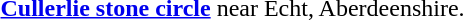<table border="0">
<tr>
<td></td>
<td><strong><a href='#'>Cullerlie stone circle</a></strong> near Echt, Aberdeenshire.</td>
</tr>
</table>
